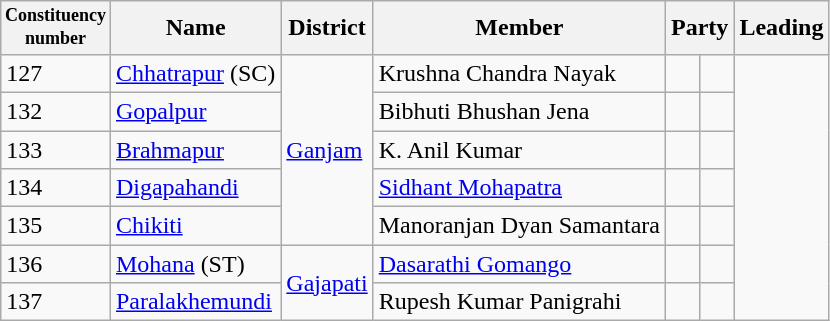<table class="wikitable sortable">
<tr>
<th width="50px" style="font-size:75%">Constituency number</th>
<th>Name</th>
<th>District</th>
<th>Member</th>
<th colspan="2">Party</th>
<th colspan="2">Leading<br></th>
</tr>
<tr>
<td>127</td>
<td><a href='#'>Chhatrapur</a> (SC)</td>
<td rowspan="5"><a href='#'>Ganjam</a></td>
<td>Krushna Chandra Nayak</td>
<td></td>
<td></td>
</tr>
<tr>
<td>132</td>
<td><a href='#'>Gopalpur</a></td>
<td>Bibhuti Bhushan Jena</td>
<td></td>
<td></td>
</tr>
<tr>
<td>133</td>
<td><a href='#'>Brahmapur</a></td>
<td>K. Anil Kumar</td>
<td></td>
<td></td>
</tr>
<tr>
<td>134</td>
<td><a href='#'>Digapahandi</a></td>
<td><a href='#'>Sidhant Mohapatra</a></td>
<td></td>
<td></td>
</tr>
<tr>
<td>135</td>
<td><a href='#'>Chikiti</a></td>
<td>Manoranjan Dyan Samantara</td>
<td></td>
<td></td>
</tr>
<tr>
<td>136</td>
<td><a href='#'>Mohana</a> (ST)</td>
<td rowspan="2"><a href='#'>Gajapati</a></td>
<td><a href='#'>Dasarathi Gomango</a></td>
<td></td>
<td></td>
</tr>
<tr>
<td>137</td>
<td><a href='#'>Paralakhemundi</a></td>
<td>Rupesh Kumar Panigrahi</td>
<td></td>
<td></td>
</tr>
</table>
